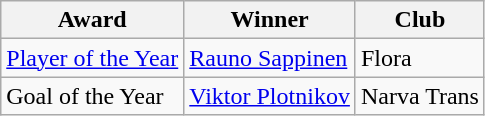<table class="wikitable">
<tr>
<th>Award</th>
<th>Winner</th>
<th>Club</th>
</tr>
<tr>
<td><a href='#'>Player of the Year</a></td>
<td> <a href='#'>Rauno Sappinen</a></td>
<td>Flora</td>
</tr>
<tr>
<td>Goal of the Year</td>
<td> <a href='#'>Viktor Plotnikov</a></td>
<td>Narva Trans</td>
</tr>
</table>
